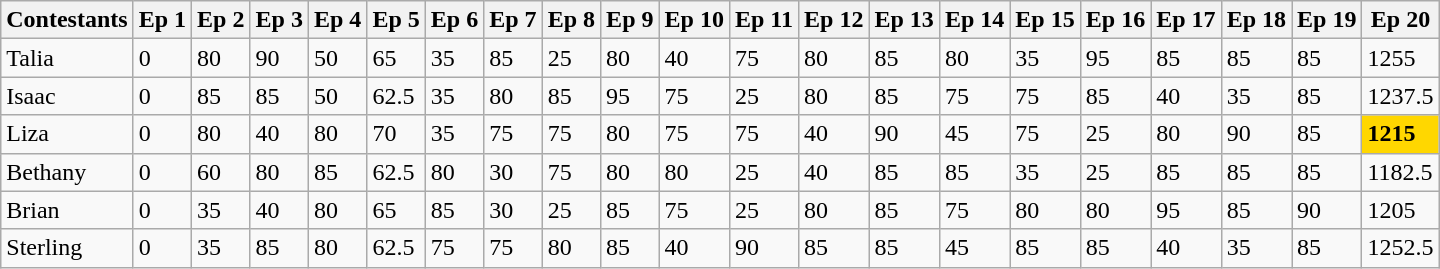<table class="wikitable">
<tr>
<th>Contestants</th>
<th>Ep 1</th>
<th>Ep 2</th>
<th>Ep 3</th>
<th>Ep 4</th>
<th>Ep 5</th>
<th>Ep 6</th>
<th>Ep 7</th>
<th>Ep 8</th>
<th>Ep 9</th>
<th>Ep 10</th>
<th>Ep 11</th>
<th>Ep 12</th>
<th>Ep 13</th>
<th>Ep 14</th>
<th>Ep 15</th>
<th>Ep 16</th>
<th>Ep 17</th>
<th>Ep 18</th>
<th>Ep 19</th>
<th>Ep 20</th>
</tr>
<tr>
<td>Talia</td>
<td>0</td>
<td>80</td>
<td><span>90</span></td>
<td><span>50</span></td>
<td>65</td>
<td><span>35</span></td>
<td><span>85</span></td>
<td><span>25</span></td>
<td>80</td>
<td><span>40</span></td>
<td>75</td>
<td>80</td>
<td>85</td>
<td>80</td>
<td><span>35</span></td>
<td><span>95</span></td>
<td>85</td>
<td>85</td>
<td>85</td>
<td>1255</td>
</tr>
<tr>
<td>Isaac</td>
<td>0</td>
<td><span>85</span></td>
<td>85</td>
<td><span>50</span></td>
<td>62.5</td>
<td><span>35</span></td>
<td>80</td>
<td><span>85</span></td>
<td><span>95</span></td>
<td>75</td>
<td><span>25</span></td>
<td>80</td>
<td>85</td>
<td>75</td>
<td>75</td>
<td>85</td>
<td><span>40</span></td>
<td><span>35</span></td>
<td>85</td>
<td>1237.5</td>
</tr>
<tr>
<td>Liza</td>
<td>0</td>
<td>80</td>
<td><span>40</span></td>
<td>80</td>
<td><span>70</span></td>
<td><span>35</span></td>
<td>75</td>
<td>75</td>
<td>80</td>
<td>75</td>
<td>75</td>
<td><span>40</span></td>
<td><span>90</span></td>
<td><span>45</span></td>
<td>75</td>
<td><span>25</span></td>
<td>80</td>
<td><span>90</span></td>
<td>85</td>
<td style="background:gold"><strong>1215</strong></td>
</tr>
<tr>
<td>Bethany</td>
<td>0</td>
<td>60</td>
<td>80</td>
<td><span>85</span></td>
<td>62.5</td>
<td>80</td>
<td><span>30</span></td>
<td>75</td>
<td>80</td>
<td><span>80</span></td>
<td><span>25</span></td>
<td><span>40</span></td>
<td>85</td>
<td><span>85</span></td>
<td><span>35</span></td>
<td><span>25</span></td>
<td>85</td>
<td>85</td>
<td>85</td>
<td>1182.5</td>
</tr>
<tr>
<td>Brian</td>
<td>0</td>
<td><span>35</span></td>
<td><span>40</span></td>
<td>80</td>
<td>65</td>
<td><span>85</span></td>
<td><span>30</span></td>
<td><span>25</span></td>
<td>85</td>
<td>75</td>
<td><span>25</span></td>
<td>80</td>
<td>85</td>
<td>75</td>
<td>80</td>
<td>80</td>
<td><span>95</span></td>
<td>85</td>
<td><span>90</span></td>
<td>1205</td>
</tr>
<tr>
<td>Sterling</td>
<td>0</td>
<td><span>35</span></td>
<td>85</td>
<td>80</td>
<td>62.5</td>
<td>75</td>
<td>75</td>
<td>80</td>
<td>85</td>
<td><span>40</span></td>
<td><span>90</span></td>
<td><span>85</span></td>
<td>85</td>
<td><span>45</span></td>
<td><span>85</span></td>
<td>85</td>
<td><span>40</span></td>
<td><span>35</span></td>
<td>85</td>
<td>1252.5</td>
</tr>
</table>
